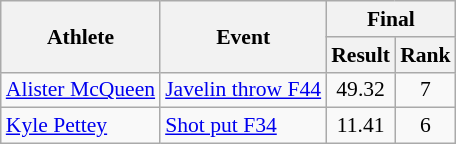<table class=wikitable style="font-size:90%">
<tr>
<th rowspan="2">Athlete</th>
<th rowspan="2">Event</th>
<th colspan="3">Final</th>
</tr>
<tr>
<th>Result</th>
<th>Rank</th>
</tr>
<tr align=center>
<td align=left><a href='#'>Alister McQueen</a></td>
<td align=left><a href='#'>Javelin throw F44</a></td>
<td>49.32</td>
<td>7</td>
</tr>
<tr align=center>
<td align=left><a href='#'>Kyle Pettey</a></td>
<td align=left><a href='#'>Shot put F34</a></td>
<td>11.41</td>
<td>6</td>
</tr>
</table>
